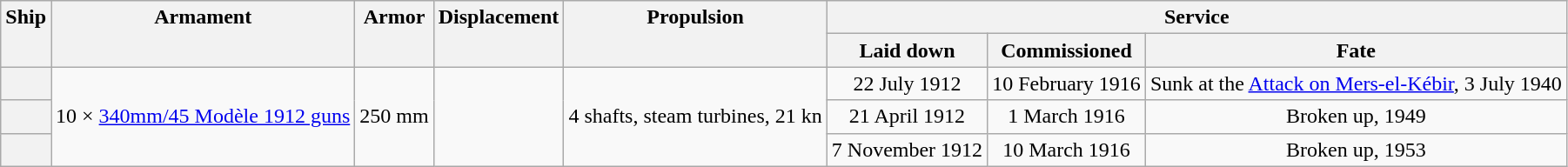<table class="wikitable plainrowheaders" style="text-align: center;">
<tr valign="top">
<th scope="col" rowspan="2">Ship</th>
<th scope="col" rowspan="2">Armament</th>
<th scope="col" rowspan="2">Armor</th>
<th scope="col" rowspan="2">Displacement</th>
<th scope="col" rowspan="2">Propulsion</th>
<th scope="col" colspan="3">Service</th>
</tr>
<tr valign="top">
<th scope="col">Laid down</th>
<th scope="col">Commissioned</th>
<th scope="col">Fate</th>
</tr>
<tr valign="center">
<th scope="row"></th>
<td rowspan="3">10 × <a href='#'>340mm/45 Modèle 1912 guns</a></td>
<td rowspan="3">250 mm</td>
<td rowspan="3"></td>
<td rowspan="3">4 shafts, steam turbines, 21 kn</td>
<td>22 July 1912</td>
<td>10 February 1916</td>
<td>Sunk at the <a href='#'>Attack on Mers-el-Kébir</a>, 3 July 1940</td>
</tr>
<tr valign="center">
<th scope="row"></th>
<td>21 April 1912</td>
<td>1 March 1916</td>
<td>Broken up, 1949</td>
</tr>
<tr valign="center">
<th scope="row"></th>
<td>7 November 1912</td>
<td>10 March 1916</td>
<td>Broken up, 1953</td>
</tr>
</table>
